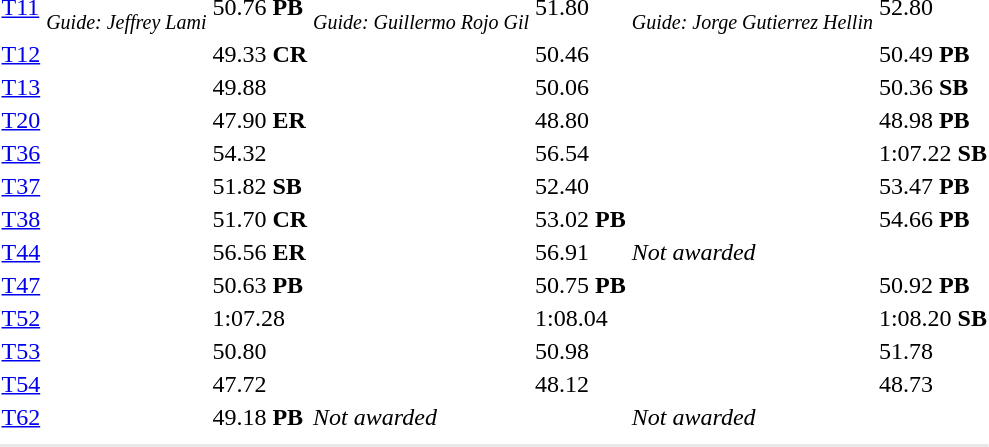<table>
<tr>
<td><a href='#'>T11</a></td>
<td><br><small><em>Guide: Jeffrey Lami</em></small></td>
<td>50.76 <strong>PB</strong></td>
<td><br><small><em>Guide: Guillermo Rojo Gil</em></small></td>
<td>51.80</td>
<td><br><small><em>Guide: Jorge Gutierrez Hellin</em></small></td>
<td>52.80</td>
</tr>
<tr>
<td><a href='#'>T12</a></td>
<td></td>
<td>49.33 <strong>CR</strong></td>
<td></td>
<td>50.46</td>
<td></td>
<td>50.49 <strong>PB</strong></td>
</tr>
<tr>
<td><a href='#'>T13</a></td>
<td></td>
<td>49.88</td>
<td></td>
<td>50.06</td>
<td></td>
<td>50.36 <strong>SB</strong></td>
</tr>
<tr>
<td><a href='#'>T20</a></td>
<td></td>
<td>47.90 <strong>ER</strong></td>
<td></td>
<td>48.80</td>
<td></td>
<td>48.98 <strong>PB</strong></td>
</tr>
<tr>
<td><a href='#'>T36</a></td>
<td></td>
<td>54.32</td>
<td></td>
<td>56.54</td>
<td></td>
<td>1:07.22 <strong>SB</strong></td>
</tr>
<tr>
<td><a href='#'>T37</a></td>
<td></td>
<td>51.82 <strong>SB</strong></td>
<td></td>
<td>52.40</td>
<td></td>
<td>53.47 <strong>PB</strong></td>
</tr>
<tr>
<td><a href='#'>T38</a></td>
<td></td>
<td>51.70 <strong>CR</strong></td>
<td></td>
<td>53.02 <strong>PB</strong></td>
<td></td>
<td>54.66 <strong>PB</strong></td>
</tr>
<tr>
<td><a href='#'>T44</a></td>
<td></td>
<td>56.56 <strong>ER</strong></td>
<td></td>
<td>56.91</td>
<td colspan=2><em>Not awarded</em></td>
</tr>
<tr>
<td><a href='#'>T47</a></td>
<td></td>
<td>50.63 <strong>PB</strong></td>
<td></td>
<td>50.75 <strong>PB</strong></td>
<td></td>
<td>50.92 <strong>PB</strong></td>
</tr>
<tr>
<td><a href='#'>T52</a></td>
<td></td>
<td>1:07.28</td>
<td></td>
<td>1:08.04</td>
<td></td>
<td>1:08.20 <strong>SB</strong></td>
</tr>
<tr>
<td><a href='#'>T53</a></td>
<td></td>
<td>50.80</td>
<td></td>
<td>50.98</td>
<td></td>
<td>51.78</td>
</tr>
<tr>
<td><a href='#'>T54</a></td>
<td></td>
<td>47.72</td>
<td></td>
<td>48.12</td>
<td></td>
<td>48.73</td>
</tr>
<tr>
<td><a href='#'>T62</a></td>
<td></td>
<td>49.18 <strong>PB</strong></td>
<td colspan=2><em>Not awarded</em></td>
<td colspan=2><em>Not awarded</em></td>
</tr>
<tr>
<td colspan=7></td>
</tr>
<tr>
</tr>
<tr bgcolor= e8e8e8>
<td colspan=7></td>
</tr>
</table>
